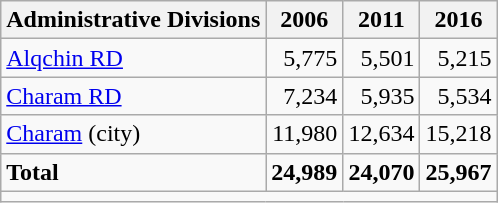<table class="wikitable">
<tr>
<th>Administrative Divisions</th>
<th>2006</th>
<th>2011</th>
<th>2016</th>
</tr>
<tr>
<td><a href='#'>Alqchin RD</a></td>
<td style="text-align: right;">5,775</td>
<td style="text-align: right;">5,501</td>
<td style="text-align: right;">5,215</td>
</tr>
<tr>
<td><a href='#'>Charam RD</a></td>
<td style="text-align: right;">7,234</td>
<td style="text-align: right;">5,935</td>
<td style="text-align: right;">5,534</td>
</tr>
<tr>
<td><a href='#'>Charam</a> (city)</td>
<td style="text-align: right;">11,980</td>
<td style="text-align: right;">12,634</td>
<td style="text-align: right;">15,218</td>
</tr>
<tr>
<td><strong>Total</strong></td>
<td style="text-align: right;"><strong>24,989</strong></td>
<td style="text-align: right;"><strong>24,070</strong></td>
<td style="text-align: right;"><strong>25,967</strong></td>
</tr>
<tr>
<td colspan=4></td>
</tr>
</table>
